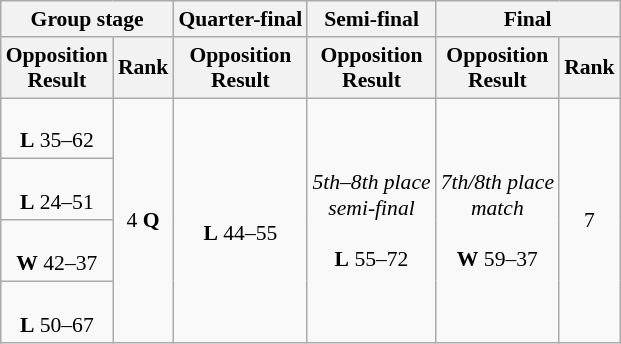<table class=wikitable style="font-size:90%">
<tr>
<th colspan="2">Group stage</th>
<th>Quarter-final</th>
<th>Semi-final</th>
<th colspan="2">Final</th>
</tr>
<tr>
<th>Opposition<br>Result</th>
<th>Rank</th>
<th>Opposition<br>Result</th>
<th>Opposition<br>Result</th>
<th>Opposition<br>Result</th>
<th>Rank</th>
</tr>
<tr>
<td align="center"><br><strong>L</strong> 35–62</td>
<td align="center" rowspan="4">4 <strong>Q</strong></td>
<td align="center" rowspan="4"><br><strong>L</strong> 44–55</td>
<td align="center" rowspan="4"><em>5th–8th place<br>semi-final</em><br><br><strong>L</strong> 55–72</td>
<td align="center" rowspan="4"><em>7th/8th place<br>match</em><br><br><strong>W</strong> 59–37</td>
<td align="center" rowspan="4">7</td>
</tr>
<tr>
<td align="center"><br><strong>L</strong> 24–51</td>
</tr>
<tr>
<td align="center"><br><strong>W</strong> 42–37</td>
</tr>
<tr>
<td align="center"><br><strong>L</strong> 50–67</td>
</tr>
</table>
